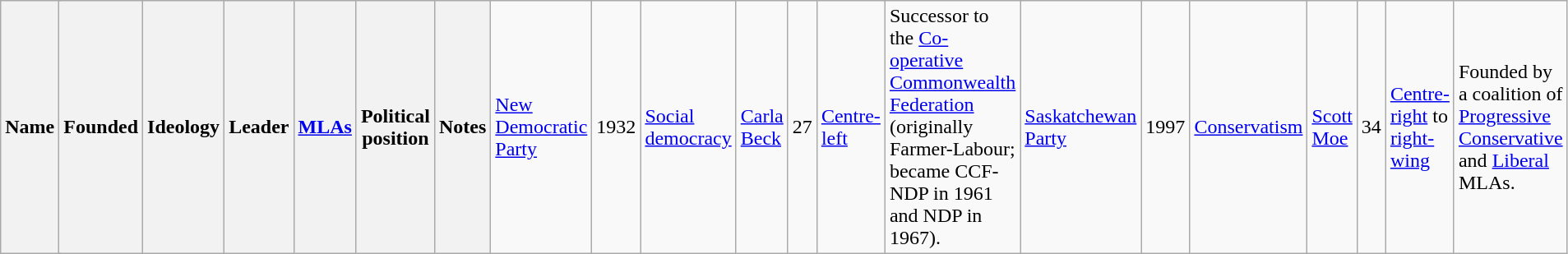<table class="wikitable">
<tr>
<th colspan="2">Name</th>
<th>Founded</th>
<th>Ideology</th>
<th>Leader</th>
<th><a href='#'>MLAs</a></th>
<th>Political position</th>
<th>Notes<br></th>
<td><a href='#'>New Democratic Party</a></td>
<td>1932</td>
<td><a href='#'>Social democracy</a></td>
<td><a href='#'>Carla Beck</a></td>
<td align="right">27</td>
<td><a href='#'>Centre-left</a></td>
<td>Successor to the <a href='#'>Co-operative Commonwealth Federation</a> (originally Farmer-Labour; became CCF-NDP in 1961 and NDP in 1967).<br></td>
<td><a href='#'>Saskatchewan Party</a></td>
<td>1997</td>
<td><a href='#'>Conservatism</a></td>
<td><a href='#'>Scott Moe</a></td>
<td align="right">34</td>
<td><a href='#'>Centre-right</a> to <a href='#'>right-wing</a></td>
<td>Founded by a coalition of <a href='#'>Progressive Conservative</a> and <a href='#'>Liberal</a> MLAs.</td>
</tr>
</table>
